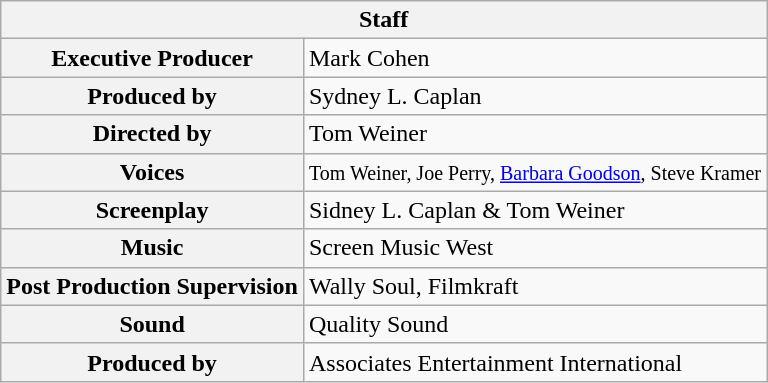<table class="wikitable">
<tr>
<th colspan="2">Staff</th>
</tr>
<tr>
<th>Executive Producer</th>
<td>Mark Cohen</td>
</tr>
<tr>
<th>Produced by</th>
<td>Sydney L. Caplan</td>
</tr>
<tr>
<th>Directed by</th>
<td>Tom Weiner</td>
</tr>
<tr>
<th>Voices</th>
<td><small>Tom Weiner, Joe Perry, <a href='#'>Barbara Goodson</a>, Steve Kramer</small></td>
</tr>
<tr>
<th>Screenplay</th>
<td>Sidney L. Caplan & Tom Weiner</td>
</tr>
<tr>
<th>Music</th>
<td>Screen Music West</td>
</tr>
<tr>
<th>Post Production Supervision</th>
<td>Wally Soul, Filmkraft</td>
</tr>
<tr>
<th>Sound</th>
<td>Quality Sound</td>
</tr>
<tr>
<th>Produced by</th>
<td>Associates Entertainment International</td>
</tr>
</table>
